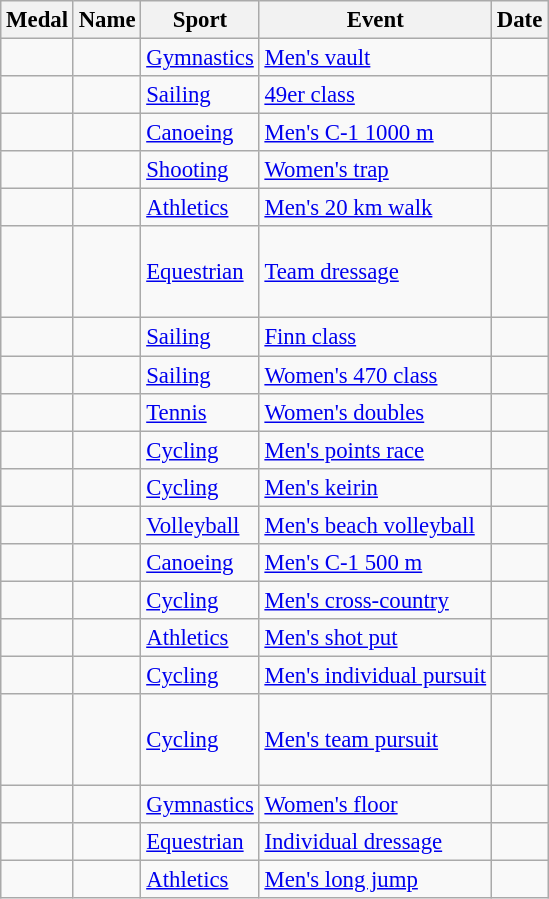<table class="wikitable sortable" style="font-size:95%">
<tr>
<th>Medal</th>
<th>Name</th>
<th>Sport</th>
<th>Event</th>
<th>Date</th>
</tr>
<tr>
<td></td>
<td></td>
<td><a href='#'>Gymnastics</a></td>
<td><a href='#'>Men's vault</a></td>
<td></td>
</tr>
<tr>
<td></td>
<td><br></td>
<td><a href='#'>Sailing</a></td>
<td><a href='#'>49er class</a></td>
<td></td>
</tr>
<tr>
<td></td>
<td></td>
<td><a href='#'>Canoeing</a></td>
<td><a href='#'>Men's C-1 1000 m</a></td>
<td></td>
</tr>
<tr>
<td></td>
<td></td>
<td><a href='#'>Shooting</a></td>
<td><a href='#'>Women's trap</a></td>
<td></td>
</tr>
<tr>
<td></td>
<td></td>
<td><a href='#'>Athletics</a></td>
<td><a href='#'>Men's 20 km walk</a></td>
<td></td>
</tr>
<tr>
<td></td>
<td><br><br><br></td>
<td><a href='#'>Equestrian</a></td>
<td><a href='#'>Team dressage</a></td>
<td></td>
</tr>
<tr>
<td></td>
<td></td>
<td><a href='#'>Sailing</a></td>
<td><a href='#'>Finn class</a></td>
<td></td>
</tr>
<tr>
<td></td>
<td><br></td>
<td><a href='#'>Sailing</a></td>
<td><a href='#'>Women's 470 class</a></td>
<td></td>
</tr>
<tr>
<td></td>
<td><br></td>
<td><a href='#'>Tennis</a></td>
<td><a href='#'>Women's doubles</a></td>
<td></td>
</tr>
<tr>
<td></td>
<td></td>
<td><a href='#'>Cycling</a></td>
<td><a href='#'>Men's points race</a></td>
<td></td>
</tr>
<tr>
<td></td>
<td></td>
<td><a href='#'>Cycling</a></td>
<td><a href='#'>Men's keirin</a></td>
<td></td>
</tr>
<tr>
<td></td>
<td><br></td>
<td><a href='#'>Volleyball</a></td>
<td><a href='#'>Men's beach volleyball</a></td>
<td></td>
</tr>
<tr>
<td></td>
<td></td>
<td><a href='#'>Canoeing</a></td>
<td><a href='#'>Men's C-1 500 m</a></td>
<td></td>
</tr>
<tr>
<td></td>
<td></td>
<td><a href='#'>Cycling</a></td>
<td><a href='#'>Men's cross-country</a></td>
<td></td>
</tr>
<tr>
<td></td>
<td></td>
<td><a href='#'>Athletics</a></td>
<td><a href='#'>Men's shot put</a></td>
<td></td>
</tr>
<tr>
<td></td>
<td></td>
<td><a href='#'>Cycling</a></td>
<td><a href='#'>Men's individual pursuit</a></td>
<td></td>
</tr>
<tr>
<td></td>
<td><br><br><br></td>
<td><a href='#'>Cycling</a></td>
<td><a href='#'>Men's team pursuit</a></td>
<td></td>
</tr>
<tr>
<td></td>
<td></td>
<td><a href='#'>Gymnastics</a></td>
<td><a href='#'>Women's floor</a></td>
<td></td>
</tr>
<tr>
<td></td>
<td></td>
<td><a href='#'>Equestrian</a></td>
<td><a href='#'>Individual dressage</a></td>
<td></td>
</tr>
<tr>
<td></td>
<td></td>
<td><a href='#'>Athletics</a></td>
<td><a href='#'>Men's long jump</a></td>
<td></td>
</tr>
</table>
